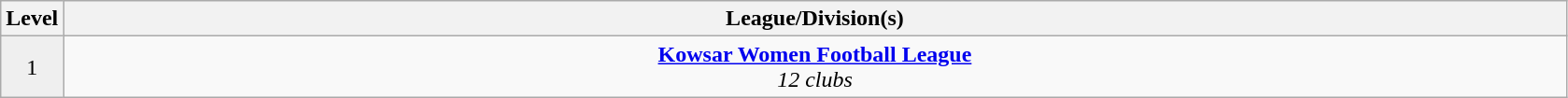<table class="wikitable" style="text-align: center;">
<tr "background:#efefef">
<th colspan="2" width="4.75" align="center"><strong>Level</strong></th>
<th colspan="18" width="96%" align="center"><strong>League/Division(s)</strong></th>
</tr>
<tr>
<td colspan="2" width="5.75" align="center" style="background:#efefef">1</td>
<td colspan="18" width="96"><strong><a href='#'>Kowsar Women Football League</a></strong><br><em>12 clubs</em></td>
</tr>
</table>
